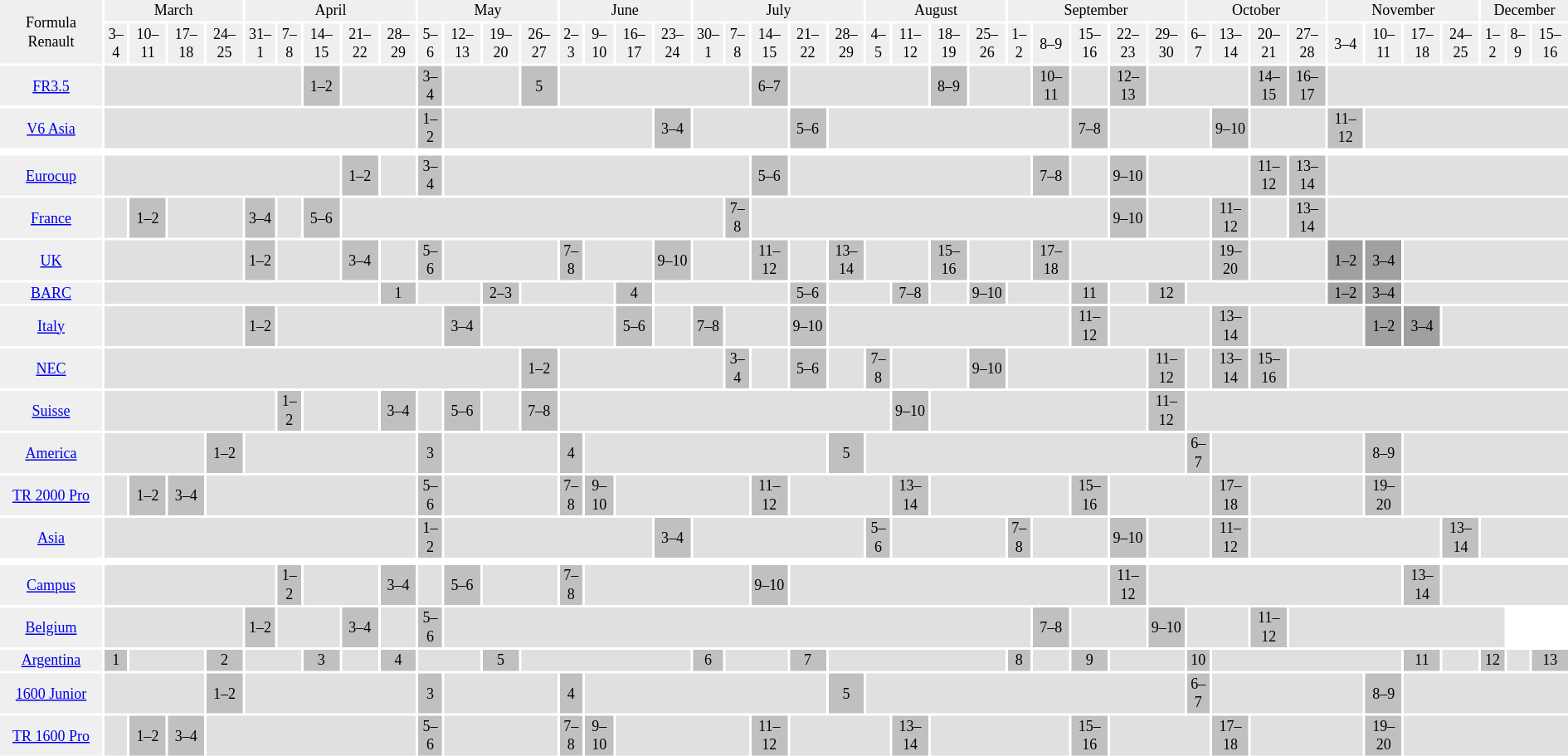<table class="toccolours" style="margin:0.2em auto; clear:both; font-size:75%">
<tr>
<td align=center rowspan=2 width=80 style="background:#EFEFEF;">Formula<br>Renault</td>
<td align=center colspan=4 style="background:#EFEFEF;">March</td>
<td align=center colspan=5 style="background:#EFEFEF;">April</td>
<td align=center colspan=4 style="background:#EFEFEF;">May</td>
<td align=center colspan=4 style="background:#EFEFEF;">June</td>
<td align=center colspan=5 style="background:#EFEFEF;">July</td>
<td align=center colspan=4 style="background:#EFEFEF;">August</td>
<td align=center colspan=5 style="background:#EFEFEF;">September</td>
<td align=center colspan=4 style="background:#EFEFEF;">October</td>
<td align=center colspan=4 style="background:#EFEFEF;">November</td>
<td align=center colspan=3 style="background:#EFEFEF;">December</td>
</tr>
<tr align=center style="background:#EFEFEF;">
<td>3–4</td>
<td>10–11</td>
<td>17–18</td>
<td>24–25</td>
<td>31–1</td>
<td>7–8</td>
<td>14–15</td>
<td>21–22</td>
<td>28–29</td>
<td>5–6</td>
<td>12–13</td>
<td>19–20</td>
<td>26–27</td>
<td>2–3</td>
<td>9–10</td>
<td>16–17</td>
<td>23–24</td>
<td>30–1</td>
<td>7–8</td>
<td>14–15</td>
<td>21–22</td>
<td>28–29</td>
<td>4–5</td>
<td>11–12</td>
<td>18–19</td>
<td>25–26</td>
<td>1–2</td>
<td>8–9</td>
<td>15–16</td>
<td>22–23</td>
<td>29–30</td>
<td>6–7</td>
<td>13–14</td>
<td>20–21</td>
<td>27–28</td>
<td>3–4</td>
<td>10–11</td>
<td>17–18</td>
<td>24–25</td>
<td>1–2</td>
<td>8–9</td>
<td>15–16</td>
</tr>
<tr align=center>
<td style="background:#EFEFEF;"><a href='#'>FR3.5</a></td>
<td colspan=6 style="background:#E0E0E0;"></td>
<td style="background:#C0C0C0;">1–2</td>
<td colspan=2 style="background:#E0E0E0;"></td>
<td style="background:#C0C0C0;">3–4</td>
<td colspan=2 style="background:#E0E0E0;"></td>
<td style="background:#C0C0C0;">5</td>
<td colspan=6 style="background:#E0E0E0;"></td>
<td style="background:#C0C0C0;">6–7</td>
<td colspan=4 style="background:#E0E0E0;"></td>
<td style="background:#C0C0C0;">8–9</td>
<td colspan=2 style="background:#E0E0E0;"></td>
<td style="background:#C0C0C0;">10–11</td>
<td style="background:#E0E0E0;"></td>
<td style="background:#C0C0C0;">12–13</td>
<td colspan=3 style="background:#E0E0E0;"></td>
<td style="background:#C0C0C0;">14–15</td>
<td style="background:#C0C0C0;">16–17</td>
<td colspan=7 style="background:#E0E0E0;"></td>
</tr>
<tr align=center>
<td style="background:#EFEFEF;"><a href='#'>V6 Asia</a></td>
<td colspan=9 style="background:#E0E0E0;"></td>
<td style="background:#C0C0C0;">1–2</td>
<td colspan=6 style="background:#E0E0E0;"></td>
<td style="background:#C0C0C0;">3–4</td>
<td colspan=3 style="background:#E0E0E0;"></td>
<td style="background:#C0C0C0;">5–6</td>
<td colspan=7 style="background:#E0E0E0;"></td>
<td style="background:#C0C0C0;">7–8</td>
<td colspan=3 style="background:#E0E0E0;"></td>
<td style="background:#C0C0C0;">9–10</td>
<td colspan=2 style="background:#E0E0E0;"></td>
<td style="background:#C0C0C0;">11–12</td>
<td colspan=7 style="background:#E0E0E0;"></td>
</tr>
<tr align=center>
<td colspan=40></td>
</tr>
<tr align=center>
<td style="background:#EFEFEF;"><a href='#'>Eurocup</a></td>
<td colspan=7 style="background:#E0E0E0;"></td>
<td style="background:#C0C0C0;">1–2</td>
<td style="background:#E0E0E0;"></td>
<td style="background:#C0C0C0;">3–4</td>
<td colspan=9 style="background:#E0E0E0;"></td>
<td style="background:#C0C0C0;">5–6</td>
<td colspan=7 style="background:#E0E0E0;"></td>
<td style="background:#C0C0C0;">7–8</td>
<td style="background:#E0E0E0;"></td>
<td style="background:#C0C0C0;">9–10</td>
<td colspan=3 style="background:#E0E0E0;"></td>
<td style="background:#C0C0C0;">11–12</td>
<td style="background:#C0C0C0;">13–14</td>
<td colspan=7 style="background:#E0E0E0;"></td>
</tr>
<tr align=center>
<td style="background:#EFEFEF;"><a href='#'>France</a></td>
<td style="background:#E0E0E0;"></td>
<td style="background:#C0C0C0;">1–2</td>
<td colspan=2 style="background:#E0E0E0;"></td>
<td style="background:#C0C0C0;">3–4</td>
<td style="background:#E0E0E0;"></td>
<td style="background:#C0C0C0;">5–6</td>
<td colspan=11 style="background:#E0E0E0;"></td>
<td style="background:#C0C0C0;">7–8</td>
<td colspan=10 style="background:#E0E0E0;"></td>
<td style="background:#C0C0C0;">9–10</td>
<td colspan=2 style="background:#E0E0E0;"></td>
<td style="background:#C0C0C0;">11–12</td>
<td style="background:#E0E0E0;"></td>
<td style="background:#C0C0C0;">13–14</td>
<td colspan=7 style="background:#E0E0E0;"></td>
</tr>
<tr align=center>
<td style="background:#EFEFEF;"><a href='#'>UK</a></td>
<td colspan=4 style="background:#E0E0E0;"></td>
<td style="background:#C0C0C0;">1–2</td>
<td colspan=2 style="background:#E0E0E0;"></td>
<td style="background:#C0C0C0;">3–4</td>
<td style="background:#E0E0E0;"></td>
<td style="background:#C0C0C0;">5–6</td>
<td colspan=3 style="background:#E0E0E0;"></td>
<td style="background:#C0C0C0;">7–8</td>
<td colspan=2 style="background:#E0E0E0;"></td>
<td style="background:#C0C0C0;">9–10</td>
<td colspan=2 style="background:#E0E0E0;"></td>
<td style="background:#C0C0C0;">11–12</td>
<td style="background:#E0E0E0;"></td>
<td style="background:#C0C0C0;">13–14</td>
<td colspan=2 style="background:#E0E0E0;"></td>
<td style="background:#C0C0C0;">15–16</td>
<td colspan=2 style="background:#E0E0E0;"></td>
<td style="background:#C0C0C0;">17–18</td>
<td colspan=4 style="background:#E0E0E0;"></td>
<td style="background:#C0C0C0;">19–20</td>
<td colspan=2 style="background:#E0E0E0;"></td>
<td style="background:#A0A0A0;">1–2</td>
<td style="background:#A0A0A0;">3–4</td>
<td colspan=5 style="background:#E0E0E0;"></td>
</tr>
<tr align=center>
<td style="background:#EFEFEF;"><a href='#'>BARC</a></td>
<td colspan=8 style="background:#E0E0E0;"></td>
<td style="background:#C0C0C0;">1</td>
<td colspan=2 style="background:#E0E0E0;"></td>
<td style="background:#C0C0C0;">2–3</td>
<td colspan=3 style="background:#E0E0E0;"></td>
<td style="background:#C0C0C0;">4</td>
<td colspan=4 style="background:#E0E0E0;"></td>
<td style="background:#C0C0C0;">5–6</td>
<td colspan=2 style="background:#E0E0E0;"></td>
<td style="background:#C0C0C0;">7–8</td>
<td style="background:#E0E0E0;"></td>
<td style="background:#C0C0C0;">9–10</td>
<td colspan=2 style="background:#E0E0E0;"></td>
<td style="background:#C0C0C0;">11</td>
<td style="background:#E0E0E0;"></td>
<td style="background:#C0C0C0;">12</td>
<td colspan=4 style="background:#E0E0E0;"></td>
<td style="background:#A0A0A0;">1–2</td>
<td style="background:#A0A0A0;">3–4</td>
<td colspan=5 style="background:#E0E0E0;"></td>
</tr>
<tr align=center>
<td style="background:#EFEFEF;"><a href='#'>Italy</a></td>
<td colspan=4 style="background:#E0E0E0;"></td>
<td style="background:#C0C0C0;">1–2</td>
<td colspan=5 style="background:#E0E0E0;"></td>
<td style="background:#C0C0C0;">3–4</td>
<td colspan=4 style="background:#E0E0E0;"></td>
<td style="background:#C0C0C0;">5–6</td>
<td style="background:#E0E0E0;"></td>
<td style="background:#C0C0C0;">7–8</td>
<td colspan=2 style="background:#E0E0E0;"></td>
<td style="background:#C0C0C0;">9–10</td>
<td colspan=7 style="background:#E0E0E0;"></td>
<td style="background:#C0C0C0;">11–12</td>
<td colspan=3 style="background:#E0E0E0;"></td>
<td style="background:#C0C0C0;">13–14</td>
<td colspan=3 style="background:#E0E0E0;"></td>
<td style="background:#A0A0A0;">1–2</td>
<td style="background:#A0A0A0;">3–4</td>
<td colspan=4 style="background:#E0E0E0;"></td>
</tr>
<tr align=center>
<td style="background:#EFEFEF;"><a href='#'>NEC</a></td>
<td colspan=12 style="background:#E0E0E0;"></td>
<td style="background:#C0C0C0;">1–2</td>
<td colspan=5 style="background:#E0E0E0;"></td>
<td style="background:#C0C0C0;">3–4</td>
<td style="background:#E0E0E0;"></td>
<td style="background:#C0C0C0;">5–6</td>
<td style="background:#E0E0E0;"></td>
<td style="background:#C0C0C0;">7–8</td>
<td colspan=2 style="background:#E0E0E0;"></td>
<td style="background:#C0C0C0;">9–10</td>
<td colspan=4 style="background:#E0E0E0;"></td>
<td style="background:#C0C0C0;">11–12</td>
<td style="background:#E0E0E0;"></td>
<td style="background:#C0C0C0;">13–14</td>
<td style="background:#C0C0C0;">15–16</td>
<td colspan=8 style="background:#E0E0E0;"></td>
</tr>
<tr align=center>
<td style="background:#EFEFEF;"><a href='#'>Suisse</a></td>
<td colspan=5 style="background:#E0E0E0;"></td>
<td style="background:#C0C0C0;">1–2</td>
<td colspan=2 style="background:#E0E0E0;"></td>
<td style="background:#C0C0C0;">3–4</td>
<td style="background:#E0E0E0;"></td>
<td style="background:#C0C0C0;">5–6</td>
<td style="background:#E0E0E0;"></td>
<td style="background:#C0C0C0;">7–8</td>
<td colspan=10 style="background:#E0E0E0;"></td>
<td style="background:#C0C0C0;">9–10</td>
<td colspan=6 style="background:#E0E0E0;"></td>
<td style="background:#C0C0C0;">11–12</td>
<td colspan=11 style="background:#E0E0E0;"></td>
</tr>
<tr align=center>
<td style="background:#EFEFEF;"><a href='#'>America</a></td>
<td colspan=3 style="background:#E0E0E0;"></td>
<td style="background:#C0C0C0;">1–2</td>
<td colspan=5 style="background:#E0E0E0;"></td>
<td style="background:#C0C0C0;">3</td>
<td colspan=3 style="background:#E0E0E0;"></td>
<td style="background:#C0C0C0;">4</td>
<td colspan=7 style="background:#E0E0E0;"></td>
<td style="background:#C0C0C0;">5</td>
<td colspan=9 style="background:#E0E0E0;"></td>
<td style="background:#C0C0C0;">6–7</td>
<td colspan=4 style="background:#E0E0E0;"></td>
<td style="background:#C0C0C0;">8–9</td>
<td colspan=5 style="background:#E0E0E0;"></td>
</tr>
<tr align=center>
<td style="background:#EFEFEF;"><a href='#'>TR 2000 Pro</a></td>
<td style="background:#E0E0E0;"></td>
<td style="background:#C0C0C0;">1–2</td>
<td style="background:#C0C0C0;">3–4</td>
<td colspan=6 style="background:#E0E0E0;"></td>
<td style="background:#C0C0C0;">5–6</td>
<td colspan=3 style="background:#E0E0E0;"></td>
<td style="background:#C0C0C0;">7–8</td>
<td style="background:#C0C0C0;">9–10</td>
<td colspan=4 style="background:#E0E0E0;"></td>
<td style="background:#C0C0C0;">11–12</td>
<td colspan=3 style="background:#E0E0E0;"></td>
<td style="background:#C0C0C0;">13–14</td>
<td colspan=4 style="background:#E0E0E0;"></td>
<td style="background:#C0C0C0;">15–16</td>
<td colspan=3 style="background:#E0E0E0;"></td>
<td style="background:#C0C0C0;">17–18</td>
<td colspan=3 style="background:#E0E0E0;"></td>
<td style="background:#C0C0C0;">19–20</td>
<td colspan=5 style="background:#E0E0E0;"></td>
</tr>
<tr align=center>
<td style="background:#EFEFEF;"><a href='#'>Asia</a></td>
<td colspan=9 style="background:#E0E0E0;"></td>
<td style="background:#C0C0C0;">1–2</td>
<td colspan=6 style="background:#E0E0E0;"></td>
<td style="background:#C0C0C0;">3–4</td>
<td colspan=5 style="background:#E0E0E0;"></td>
<td style="background:#C0C0C0;">5–6</td>
<td colspan=3 style="background:#E0E0E0;"></td>
<td style="background:#C0C0C0;">7–8</td>
<td colspan=2 style="background:#E0E0E0;"></td>
<td style="background:#C0C0C0;">9–10</td>
<td colspan=2 style="background:#E0E0E0;"></td>
<td style="background:#C0C0C0;">11–12</td>
<td colspan=5 style="background:#E0E0E0;"></td>
<td style="background:#C0C0C0;">13–14</td>
<td colspan=3 style="background:#E0E0E0;"></td>
</tr>
<tr align=center>
<td colspan=40></td>
</tr>
<tr align=center>
<td style="background:#EFEFEF;"><a href='#'>Campus</a></td>
<td colspan=5 style="background:#E0E0E0;"></td>
<td style="background:#C0C0C0;">1–2</td>
<td colspan=2 style="background:#E0E0E0;"></td>
<td style="background:#C0C0C0;">3–4</td>
<td style="background:#E0E0E0;"></td>
<td style="background:#C0C0C0;">5–6</td>
<td colspan=2 style="background:#E0E0E0;"></td>
<td style="background:#C0C0C0;">7–8</td>
<td colspan=5 style="background:#E0E0E0;"></td>
<td style="background:#C0C0C0;">9–10</td>
<td colspan=9 style="background:#E0E0E0;"></td>
<td style="background:#C0C0C0;">11–12</td>
<td colspan=7 style="background:#E0E0E0;"></td>
<td style="background:#C0C0C0;">13–14</td>
<td colspan=4 style="background:#E0E0E0;"></td>
</tr>
<tr align=center>
<td style="background:#EFEFEF;"><a href='#'>Belgium</a></td>
<td colspan=4 style="background:#E0E0E0;"></td>
<td style="background:#C0C0C0;">1–2</td>
<td colspan=2 style="background:#E0E0E0;"></td>
<td style="background:#C0C0C0;">3–4</td>
<td style="background:#E0E0E0;"></td>
<td style="background:#C0C0C0;">5–6</td>
<td colspan=17 style="background:#E0E0E0;"></td>
<td style="background:#C0C0C0;">7–8</td>
<td colspan=2 style="background:#E0E0E0;"></td>
<td style="background:#C0C0C0;">9–10</td>
<td colspan=2 style="background:#E0E0E0;"></td>
<td style="background:#C0C0C0;">11–12</td>
<td colspan=6 style="background:#E0E0E0;"></td>
</tr>
<tr align=center>
<td style="background:#EFEFEF;"><a href='#'>Argentina</a></td>
<td style="background:#C0C0C0;">1</td>
<td colspan=2 style="background:#E0E0E0;"></td>
<td style="background:#C0C0C0;">2</td>
<td colspan=2 style="background:#E0E0E0;"></td>
<td style="background:#C0C0C0;">3</td>
<td style="background:#E0E0E0;"></td>
<td style="background:#C0C0C0;">4</td>
<td colspan=2 style="background:#E0E0E0;"></td>
<td style="background:#C0C0C0;">5</td>
<td colspan=5 style="background:#E0E0E0;"></td>
<td style="background:#C0C0C0;">6</td>
<td colspan=2 style="background:#E0E0E0;"></td>
<td style="background:#C0C0C0;">7</td>
<td colspan=5 style="background:#E0E0E0;"></td>
<td style="background:#C0C0C0;">8</td>
<td style="background:#E0E0E0;"></td>
<td style="background:#C0C0C0;">9</td>
<td colspan=2 style="background:#E0E0E0;"></td>
<td style="background:#C0C0C0;">10</td>
<td colspan=5 style="background:#E0E0E0;"></td>
<td style="background:#C0C0C0;">11</td>
<td style="background:#E0E0E0;"></td>
<td style="background:#C0C0C0;">12</td>
<td style="background:#E0E0E0;"></td>
<td style="background:#C0C0C0;">13</td>
</tr>
<tr align=center>
<td style="background:#EFEFEF;"><a href='#'>1600 Junior</a></td>
<td colspan=3 style="background:#E0E0E0;"></td>
<td style="background:#C0C0C0;">1–2</td>
<td colspan=5 style="background:#E0E0E0;"></td>
<td style="background:#C0C0C0;">3</td>
<td colspan=3 style="background:#E0E0E0;"></td>
<td style="background:#C0C0C0;">4</td>
<td colspan=7 style="background:#E0E0E0;"></td>
<td style="background:#C0C0C0;">5</td>
<td colspan=9 style="background:#E0E0E0;"></td>
<td style="background:#C0C0C0;">6–7</td>
<td colspan=4 style="background:#E0E0E0;"></td>
<td style="background:#C0C0C0;">8–9</td>
<td colspan=5 style="background:#E0E0E0;"></td>
</tr>
<tr align=center>
<td style="background:#EFEFEF;"><a href='#'>TR 1600 Pro</a></td>
<td style="background:#E0E0E0;"></td>
<td style="background:#C0C0C0;">1–2</td>
<td style="background:#C0C0C0;">3–4</td>
<td colspan=6 style="background:#E0E0E0;"></td>
<td style="background:#C0C0C0;">5–6</td>
<td colspan=3 style="background:#E0E0E0;"></td>
<td style="background:#C0C0C0;">7–8</td>
<td style="background:#C0C0C0;">9–10</td>
<td colspan=4 style="background:#E0E0E0;"></td>
<td style="background:#C0C0C0;">11–12</td>
<td colspan=3 style="background:#E0E0E0;"></td>
<td style="background:#C0C0C0;">13–14</td>
<td colspan=4 style="background:#E0E0E0;"></td>
<td style="background:#C0C0C0;">15–16</td>
<td colspan=3 style="background:#E0E0E0;"></td>
<td style="background:#C0C0C0;">17–18</td>
<td colspan=3 style="background:#E0E0E0;"></td>
<td style="background:#C0C0C0;">19–20</td>
<td colspan=6 style="background:#E0E0E0;"></td>
</tr>
</table>
